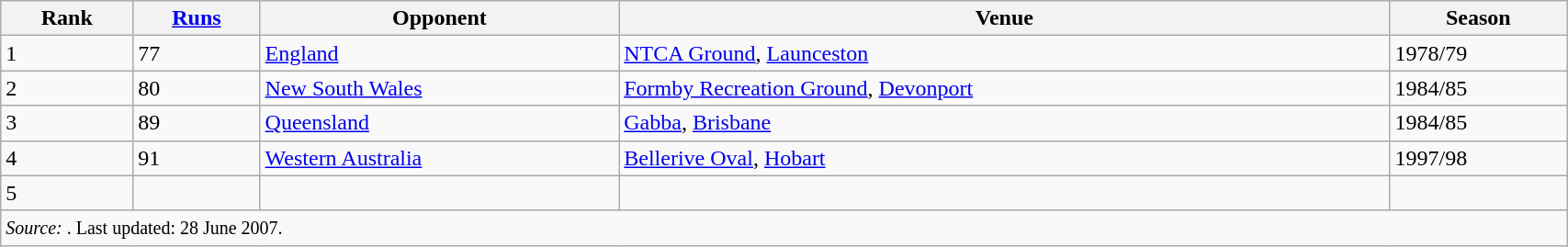<table class="wikitable" width=90%>
<tr>
<th>Rank</th>
<th><a href='#'>Runs</a></th>
<th>Opponent</th>
<th>Venue</th>
<th>Season</th>
</tr>
<tr>
<td>1</td>
<td>77</td>
<td><a href='#'>England</a></td>
<td><a href='#'>NTCA Ground</a>, <a href='#'>Launceston</a></td>
<td>1978/79</td>
</tr>
<tr>
<td>2</td>
<td>80</td>
<td><a href='#'>New South Wales</a></td>
<td><a href='#'>Formby Recreation Ground</a>, <a href='#'>Devonport</a></td>
<td>1984/85</td>
</tr>
<tr>
<td>3</td>
<td>89</td>
<td><a href='#'>Queensland</a></td>
<td><a href='#'>Gabba</a>, <a href='#'>Brisbane</a></td>
<td>1984/85</td>
</tr>
<tr>
<td>4</td>
<td>91</td>
<td><a href='#'>Western Australia</a></td>
<td><a href='#'>Bellerive Oval</a>, <a href='#'>Hobart</a></td>
<td>1997/98</td>
</tr>
<tr>
<td>5</td>
<td></td>
<td></td>
<td></td>
<td></td>
</tr>
<tr>
<td colspan=5><small><em>Source: </em>. Last updated: 28 June 2007.</small></td>
</tr>
</table>
